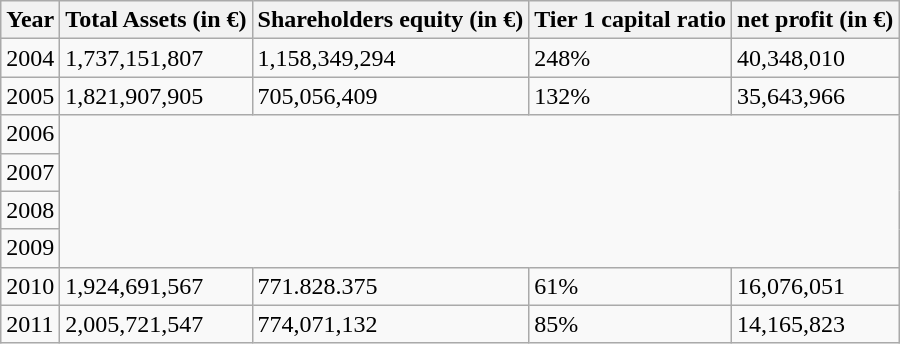<table class="wikitable" border="1">
<tr>
<th>Year</th>
<th>Total Assets (in €)</th>
<th>Shareholders equity (in €)</th>
<th>Tier 1 capital ratio</th>
<th>net profit (in €)</th>
</tr>
<tr>
<td>2004</td>
<td>1,737,151,807</td>
<td>1,158,349,294</td>
<td>248%</td>
<td>40,348,010</td>
</tr>
<tr>
<td>2005</td>
<td> 1,821,907,905</td>
<td> 705,056,409</td>
<td> 132%</td>
<td> 35,643,966</td>
</tr>
<tr>
<td>2006</td>
</tr>
<tr>
<td>2007</td>
</tr>
<tr>
<td>2008</td>
</tr>
<tr>
<td>2009</td>
</tr>
<tr>
<td>2010</td>
<td> 1,924,691,567</td>
<td> 771.828.375</td>
<td> 61%</td>
<td> 16,076,051</td>
</tr>
<tr>
<td>2011</td>
<td> 2,005,721,547</td>
<td> 774,071,132</td>
<td> 85%</td>
<td> 14,165,823</td>
</tr>
</table>
